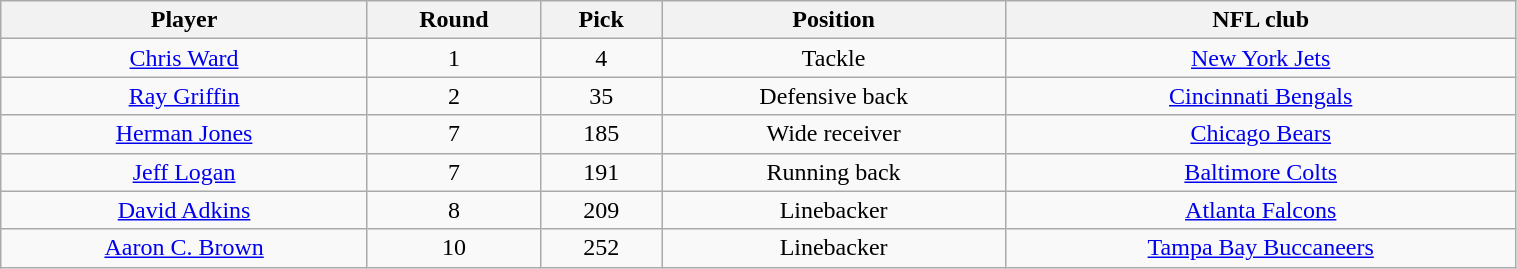<table class="wikitable" width="80%">
<tr>
<th>Player</th>
<th>Round</th>
<th>Pick</th>
<th>Position</th>
<th>NFL club</th>
</tr>
<tr align="center" bgcolor="">
<td><a href='#'>Chris Ward</a></td>
<td>1</td>
<td>4</td>
<td>Tackle</td>
<td><a href='#'>New York Jets</a></td>
</tr>
<tr align="center" bgcolor="">
<td><a href='#'>Ray Griffin</a></td>
<td>2</td>
<td>35</td>
<td>Defensive back</td>
<td><a href='#'>Cincinnati Bengals</a></td>
</tr>
<tr align="center" bgcolor="">
<td><a href='#'>Herman Jones</a></td>
<td>7</td>
<td>185</td>
<td>Wide receiver</td>
<td><a href='#'>Chicago Bears</a></td>
</tr>
<tr align="center" bgcolor="">
<td><a href='#'>Jeff Logan</a></td>
<td>7</td>
<td>191</td>
<td>Running back</td>
<td><a href='#'>Baltimore Colts</a></td>
</tr>
<tr align="center" bgcolor="">
<td><a href='#'>David Adkins</a></td>
<td>8</td>
<td>209</td>
<td>Linebacker</td>
<td><a href='#'>Atlanta Falcons</a></td>
</tr>
<tr align="center" bgcolor="">
<td><a href='#'>Aaron C. Brown</a></td>
<td>10</td>
<td>252</td>
<td>Linebacker</td>
<td><a href='#'>Tampa Bay Buccaneers</a></td>
</tr>
</table>
